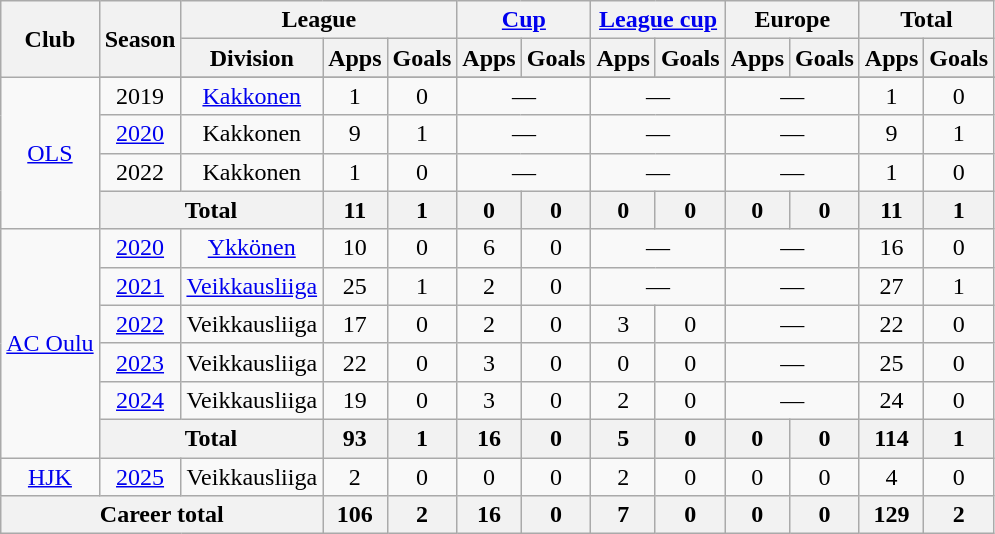<table class="wikitable" style="text-align:center">
<tr>
<th rowspan="2">Club</th>
<th rowspan="2">Season</th>
<th colspan="3">League</th>
<th colspan="2"><a href='#'>Cup</a></th>
<th colspan="2"><a href='#'>League cup</a></th>
<th colspan="2">Europe</th>
<th colspan="2">Total</th>
</tr>
<tr>
<th>Division</th>
<th>Apps</th>
<th>Goals</th>
<th>Apps</th>
<th>Goals</th>
<th>Apps</th>
<th>Goals</th>
<th>Apps</th>
<th>Goals</th>
<th>Apps</th>
<th>Goals</th>
</tr>
<tr>
<td rowspan="5"><a href='#'>OLS</a></td>
</tr>
<tr>
<td>2019</td>
<td><a href='#'>Kakkonen</a></td>
<td>1</td>
<td>0</td>
<td colspan="2">—</td>
<td colspan="2">—</td>
<td colspan="2">—</td>
<td>1</td>
<td>0</td>
</tr>
<tr>
<td><a href='#'>2020</a></td>
<td>Kakkonen</td>
<td>9</td>
<td>1</td>
<td colspan="2">—</td>
<td colspan="2">—</td>
<td colspan="2">—</td>
<td>9</td>
<td>1</td>
</tr>
<tr>
<td>2022</td>
<td>Kakkonen</td>
<td>1</td>
<td>0</td>
<td colspan="2">—</td>
<td colspan="2">—</td>
<td colspan="2">—</td>
<td>1</td>
<td>0</td>
</tr>
<tr>
<th colspan="2">Total</th>
<th>11</th>
<th>1</th>
<th>0</th>
<th>0</th>
<th>0</th>
<th>0</th>
<th>0</th>
<th>0</th>
<th>11</th>
<th>1</th>
</tr>
<tr>
<td rowspan="6"><a href='#'>AC Oulu</a></td>
<td><a href='#'>2020</a></td>
<td><a href='#'>Ykkönen</a></td>
<td>10</td>
<td>0</td>
<td>6</td>
<td>0</td>
<td colspan="2">—</td>
<td colspan="2">—</td>
<td>16</td>
<td>0</td>
</tr>
<tr>
<td><a href='#'>2021</a></td>
<td><a href='#'>Veikkausliiga</a></td>
<td>25</td>
<td>1</td>
<td>2</td>
<td>0</td>
<td colspan="2">—</td>
<td colspan="2">—</td>
<td>27</td>
<td>1</td>
</tr>
<tr>
<td><a href='#'>2022</a></td>
<td>Veikkausliiga</td>
<td>17</td>
<td>0</td>
<td>2</td>
<td>0</td>
<td>3</td>
<td>0</td>
<td colspan="2">—</td>
<td>22</td>
<td>0</td>
</tr>
<tr>
<td><a href='#'>2023</a></td>
<td>Veikkausliiga</td>
<td>22</td>
<td>0</td>
<td>3</td>
<td>0</td>
<td>0</td>
<td>0</td>
<td colspan="2">—</td>
<td>25</td>
<td>0</td>
</tr>
<tr>
<td><a href='#'>2024</a></td>
<td>Veikkausliiga</td>
<td>19</td>
<td>0</td>
<td>3</td>
<td>0</td>
<td>2</td>
<td>0</td>
<td colspan="2">—</td>
<td>24</td>
<td>0</td>
</tr>
<tr>
<th colspan="2">Total</th>
<th>93</th>
<th>1</th>
<th>16</th>
<th>0</th>
<th>5</th>
<th>0</th>
<th>0</th>
<th>0</th>
<th>114</th>
<th>1</th>
</tr>
<tr>
<td><a href='#'>HJK</a></td>
<td><a href='#'>2025</a></td>
<td>Veikkausliiga</td>
<td>2</td>
<td>0</td>
<td>0</td>
<td>0</td>
<td>2</td>
<td>0</td>
<td>0</td>
<td>0</td>
<td>4</td>
<td>0</td>
</tr>
<tr>
<th colspan="3">Career total</th>
<th>106</th>
<th>2</th>
<th>16</th>
<th>0</th>
<th>7</th>
<th>0</th>
<th>0</th>
<th>0</th>
<th>129</th>
<th>2</th>
</tr>
</table>
